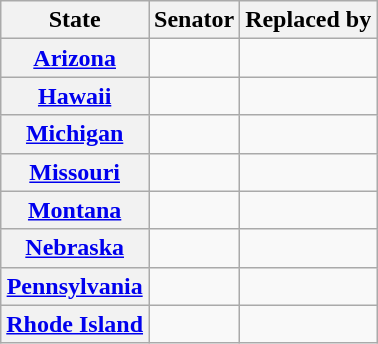<table class="wikitable sortable plainrowheaders">
<tr>
<th scope="col">State</th>
<th scope="col">Senator</th>
<th scope="col">Replaced by</th>
</tr>
<tr>
<th><a href='#'>Arizona</a></th>
<td></td>
<td></td>
</tr>
<tr>
<th><a href='#'>Hawaii</a></th>
<td></td>
<td></td>
</tr>
<tr>
<th><a href='#'>Michigan</a></th>
<td></td>
<td></td>
</tr>
<tr>
<th><a href='#'>Missouri</a></th>
<td></td>
<td></td>
</tr>
<tr>
<th><a href='#'>Montana</a></th>
<td></td>
<td></td>
</tr>
<tr>
<th><a href='#'>Nebraska</a></th>
<td></td>
<td></td>
</tr>
<tr>
<th><a href='#'>Pennsylvania</a></th>
<td></td>
<td></td>
</tr>
<tr>
<th><a href='#'>Rhode Island</a></th>
<td></td>
<td></td>
</tr>
</table>
